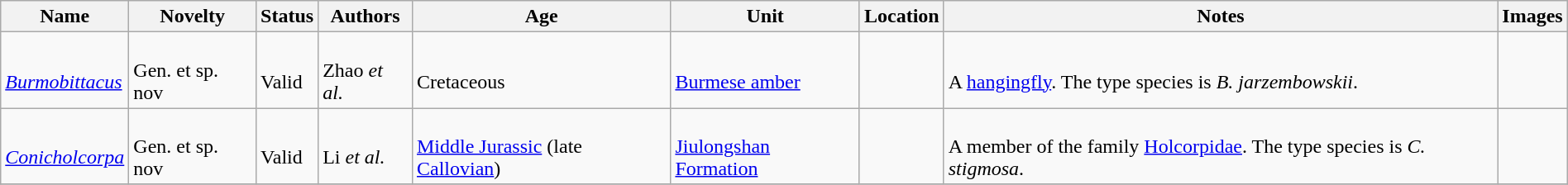<table class="wikitable sortable" align="center" width="100%">
<tr>
<th>Name</th>
<th>Novelty</th>
<th>Status</th>
<th>Authors</th>
<th>Age</th>
<th>Unit</th>
<th>Location</th>
<th>Notes</th>
<th>Images</th>
</tr>
<tr>
<td><br><em><a href='#'>Burmobittacus</a></em></td>
<td><br>Gen. et sp. nov</td>
<td><br>Valid</td>
<td><br>Zhao <em>et al.</em></td>
<td><br>Cretaceous</td>
<td><br><a href='#'>Burmese amber</a></td>
<td><br></td>
<td><br>A <a href='#'>hangingfly</a>. The type species is <em>B. jarzembowskii</em>.</td>
<td></td>
</tr>
<tr>
<td><br><em><a href='#'>Conicholcorpa</a></em></td>
<td><br>Gen. et sp. nov</td>
<td><br>Valid</td>
<td><br>Li <em>et al.</em></td>
<td><br><a href='#'>Middle Jurassic</a> (late <a href='#'>Callovian</a>)</td>
<td><br><a href='#'>Jiulongshan Formation</a></td>
<td><br></td>
<td><br>A member of the family <a href='#'>Holcorpidae</a>. The type species is <em>C. stigmosa</em>.</td>
<td></td>
</tr>
<tr>
</tr>
</table>
